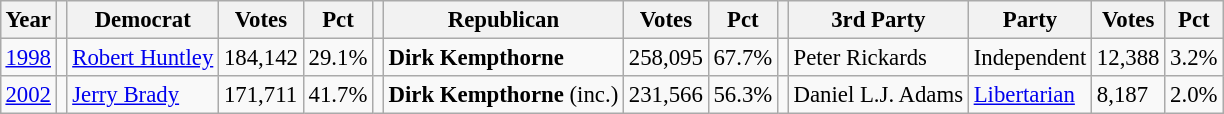<table class="wikitable" style="margin:0.5em ; font-size:95%">
<tr>
<th>Year</th>
<th></th>
<th>Democrat</th>
<th>Votes</th>
<th>Pct</th>
<th></th>
<th>Republican</th>
<th>Votes</th>
<th>Pct</th>
<th></th>
<th>3rd Party</th>
<th>Party</th>
<th>Votes</th>
<th>Pct</th>
</tr>
<tr>
<td><a href='#'>1998</a></td>
<td></td>
<td><a href='#'>Robert Huntley</a></td>
<td>184,142</td>
<td>29.1%</td>
<td></td>
<td><strong>Dirk Kempthorne</strong></td>
<td>258,095</td>
<td>67.7%</td>
<td></td>
<td>Peter Rickards</td>
<td>Independent</td>
<td>12,388</td>
<td>3.2%</td>
</tr>
<tr>
<td><a href='#'>2002</a></td>
<td></td>
<td><a href='#'>Jerry Brady</a></td>
<td>171,711</td>
<td>41.7%</td>
<td></td>
<td><strong>Dirk Kempthorne</strong> (inc.)</td>
<td>231,566</td>
<td>56.3%</td>
<td></td>
<td>Daniel L.J. Adams</td>
<td><a href='#'>Libertarian</a></td>
<td>8,187</td>
<td>2.0%</td>
</tr>
</table>
